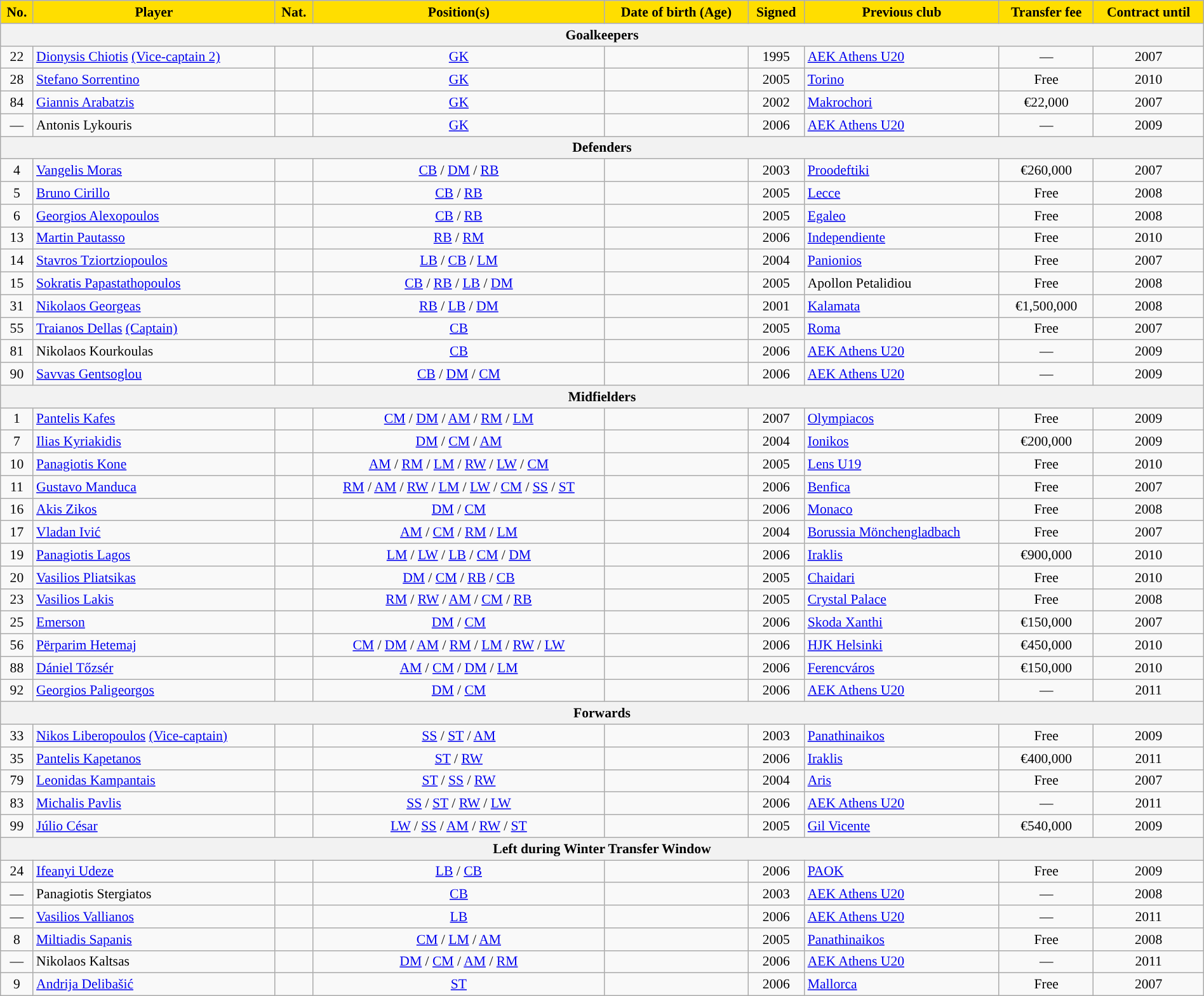<table class="wikitable" style="text-align:center; font-size:90%; width:100%">
<tr>
<th style="background:#FFDE00">No.</th>
<th style="background:#FFDE00">Player</th>
<th style="background:#FFDE00">Nat.</th>
<th style="background:#FFDE00">Position(s)</th>
<th style="background:#FFDE00">Date of birth (Age)</th>
<th style="background:#FFDE00">Signed</th>
<th style="background:#FFDE00">Previous club</th>
<th style="background:#FFDE00">Transfer fee</th>
<th style="background:#FFDE00">Contract until</th>
</tr>
<tr>
<th colspan="9">Goalkeepers</th>
</tr>
<tr>
<td>22</td>
<td align=left><a href='#'>Dionysis Chiotis</a> <a href='#'>(Vice-captain 2)</a></td>
<td></td>
<td><a href='#'>GK</a></td>
<td></td>
<td>1995</td>
<td align=left> <a href='#'>AEK Athens U20</a></td>
<td>—</td>
<td>2007</td>
</tr>
<tr>
<td>28</td>
<td align=left><a href='#'>Stefano Sorrentino</a></td>
<td></td>
<td><a href='#'>GK</a></td>
<td></td>
<td>2005</td>
<td align=left> <a href='#'>Torino</a></td>
<td>Free</td>
<td>2010</td>
</tr>
<tr>
<td>84</td>
<td align=left><a href='#'>Giannis Arabatzis</a></td>
<td></td>
<td><a href='#'>GK</a></td>
<td></td>
<td>2002</td>
<td align=left> <a href='#'>Makrochori</a></td>
<td>€22,000</td>
<td>2007</td>
</tr>
<tr>
<td>—</td>
<td align=left>Antonis Lykouris</td>
<td></td>
<td><a href='#'>GK</a></td>
<td></td>
<td>2006</td>
<td align=left> <a href='#'>AEK Athens U20</a></td>
<td>—</td>
<td>2009</td>
</tr>
<tr>
<th colspan="9">Defenders</th>
</tr>
<tr>
<td>4</td>
<td align=left><a href='#'>Vangelis Moras</a></td>
<td></td>
<td><a href='#'>CB</a> / <a href='#'>DM</a> / <a href='#'>RB</a></td>
<td></td>
<td>2003</td>
<td align=left> <a href='#'>Proodeftiki</a></td>
<td>€260,000</td>
<td>2007</td>
</tr>
<tr>
<td>5</td>
<td align=left><a href='#'>Bruno Cirillo</a></td>
<td></td>
<td><a href='#'>CB</a> / <a href='#'>RB</a></td>
<td></td>
<td>2005</td>
<td align=left> <a href='#'>Lecce</a></td>
<td>Free</td>
<td>2008</td>
</tr>
<tr>
<td>6</td>
<td align=left><a href='#'>Georgios Alexopoulos</a></td>
<td></td>
<td><a href='#'>CB</a> / <a href='#'>RB</a></td>
<td></td>
<td>2005</td>
<td align=left> <a href='#'>Egaleo</a></td>
<td>Free</td>
<td>2008</td>
</tr>
<tr>
<td>13</td>
<td align=left><a href='#'>Martin Pautasso</a></td>
<td></td>
<td><a href='#'>RB</a> / <a href='#'>RM</a></td>
<td></td>
<td>2006</td>
<td align=left> <a href='#'>Independiente</a></td>
<td>Free</td>
<td>2010</td>
</tr>
<tr>
<td>14</td>
<td align=left><a href='#'>Stavros Tziortziopoulos</a></td>
<td></td>
<td><a href='#'>LB</a> / <a href='#'>CB</a> / <a href='#'>LM</a></td>
<td></td>
<td>2004</td>
<td align=left> <a href='#'>Panionios</a></td>
<td>Free</td>
<td>2007</td>
</tr>
<tr>
<td>15</td>
<td align=left><a href='#'>Sokratis Papastathopoulos</a></td>
<td></td>
<td><a href='#'>CB</a> / <a href='#'>RB</a> / <a href='#'>LB</a> / <a href='#'>DM</a></td>
<td></td>
<td>2005</td>
<td align=left> Apollon Petalidiou</td>
<td>Free</td>
<td>2008</td>
</tr>
<tr>
<td>31</td>
<td align=left><a href='#'>Nikolaos Georgeas</a></td>
<td></td>
<td><a href='#'>RB</a> / <a href='#'>LB</a> / <a href='#'>DM</a></td>
<td></td>
<td>2001</td>
<td align=left> <a href='#'>Kalamata</a></td>
<td>€1,500,000</td>
<td>2008</td>
</tr>
<tr>
<td>55</td>
<td align=left><a href='#'>Traianos Dellas</a> <a href='#'>(Captain)</a></td>
<td></td>
<td><a href='#'>CB</a></td>
<td></td>
<td>2005</td>
<td align=left> <a href='#'>Roma</a></td>
<td>Free</td>
<td>2007</td>
</tr>
<tr>
<td>81</td>
<td align=left>Nikolaos Kourkoulas</td>
<td></td>
<td><a href='#'>CB</a></td>
<td></td>
<td>2006</td>
<td align=left> <a href='#'>AEK Athens U20</a></td>
<td>—</td>
<td>2009</td>
</tr>
<tr>
<td>90</td>
<td align=left><a href='#'>Savvas Gentsoglou</a></td>
<td></td>
<td><a href='#'>CB</a> / <a href='#'>DM</a> / <a href='#'>CM</a></td>
<td></td>
<td>2006</td>
<td align=left> <a href='#'>AEK Athens U20</a></td>
<td>—</td>
<td>2009</td>
</tr>
<tr>
<th colspan="9">Midfielders</th>
</tr>
<tr>
<td>1</td>
<td align=left><a href='#'>Pantelis Kafes</a></td>
<td></td>
<td><a href='#'>CM</a> / <a href='#'>DM</a> / <a href='#'>AM</a> / <a href='#'>RM</a> / <a href='#'>LM</a></td>
<td></td>
<td>2007</td>
<td align=left> <a href='#'>Olympiacos</a></td>
<td>Free</td>
<td>2009</td>
</tr>
<tr>
<td>7</td>
<td align=left><a href='#'>Ilias Kyriakidis</a></td>
<td></td>
<td><a href='#'>DM</a> / <a href='#'>CM</a> / <a href='#'>AM</a></td>
<td></td>
<td>2004</td>
<td align=left> <a href='#'>Ionikos</a></td>
<td>€200,000</td>
<td>2009</td>
</tr>
<tr>
<td>10</td>
<td align=left><a href='#'>Panagiotis Kone</a></td>
<td></td>
<td><a href='#'>AM</a> / <a href='#'>RM</a> / <a href='#'>LM</a> / <a href='#'>RW</a> / <a href='#'>LW</a> / <a href='#'>CM</a></td>
<td></td>
<td>2005</td>
<td align=left> <a href='#'>Lens U19</a></td>
<td>Free</td>
<td>2010</td>
</tr>
<tr>
<td>11</td>
<td align=left><a href='#'>Gustavo Manduca</a></td>
<td></td>
<td><a href='#'>RM</a> / <a href='#'>AM</a> / <a href='#'>RW</a> / <a href='#'>LM</a> / <a href='#'>LW</a> / <a href='#'>CM</a> / <a href='#'>SS</a> / <a href='#'>ST</a></td>
<td></td>
<td>2006</td>
<td align=left> <a href='#'>Benfica</a></td>
<td>Free</td>
<td>2007</td>
</tr>
<tr>
<td>16</td>
<td align=left><a href='#'>Akis Zikos</a></td>
<td></td>
<td><a href='#'>DM</a> / <a href='#'>CM</a></td>
<td></td>
<td>2006</td>
<td align=left> <a href='#'>Monaco</a></td>
<td>Free</td>
<td>2008</td>
</tr>
<tr>
<td>17</td>
<td align=left><a href='#'>Vladan Ivić</a></td>
<td></td>
<td><a href='#'>AM</a> / <a href='#'>CM</a> / <a href='#'>RM</a> / <a href='#'>LM</a></td>
<td></td>
<td>2004</td>
<td align=left> <a href='#'>Borussia Mönchengladbach</a></td>
<td>Free</td>
<td>2007</td>
</tr>
<tr>
<td>19</td>
<td align=left><a href='#'>Panagiotis Lagos</a></td>
<td></td>
<td><a href='#'>LM</a> / <a href='#'>LW</a> / <a href='#'>LB</a> / <a href='#'>CM</a> / <a href='#'>DM</a></td>
<td></td>
<td>2006</td>
<td align=left> <a href='#'>Iraklis</a></td>
<td>€900,000</td>
<td>2010</td>
</tr>
<tr>
<td>20</td>
<td align=left><a href='#'>Vasilios Pliatsikas</a></td>
<td></td>
<td><a href='#'>DM</a> / <a href='#'>CM</a> / <a href='#'>RB</a> / <a href='#'>CB</a></td>
<td></td>
<td>2005</td>
<td align=left> <a href='#'>Chaidari</a></td>
<td>Free</td>
<td>2010</td>
</tr>
<tr>
<td>23</td>
<td align=left><a href='#'>Vasilios Lakis</a></td>
<td></td>
<td><a href='#'>RM</a> / <a href='#'>RW</a> / <a href='#'>AM</a> / <a href='#'>CM</a> / <a href='#'>RB</a></td>
<td></td>
<td>2005</td>
<td align=left> <a href='#'>Crystal Palace</a></td>
<td>Free</td>
<td>2008</td>
</tr>
<tr>
<td>25</td>
<td align=left><a href='#'>Emerson</a></td>
<td></td>
<td><a href='#'>DM</a> / <a href='#'>CM</a></td>
<td></td>
<td>2006</td>
<td align=left> <a href='#'>Skoda Xanthi</a></td>
<td>€150,000</td>
<td>2007</td>
</tr>
<tr>
<td>56</td>
<td align=left><a href='#'>Përparim Hetemaj</a></td>
<td></td>
<td><a href='#'>CM</a> / <a href='#'>DM</a> / <a href='#'>AM</a> / <a href='#'>RM</a> / <a href='#'>LM</a> / <a href='#'>RW</a> / <a href='#'>LW</a></td>
<td></td>
<td>2006</td>
<td align=left> <a href='#'>HJK Helsinki</a></td>
<td>€450,000</td>
<td>2010</td>
</tr>
<tr>
<td>88</td>
<td align=left><a href='#'>Dániel Tőzsér</a></td>
<td></td>
<td><a href='#'>AM</a> / <a href='#'>CM</a> / <a href='#'>DM</a> / <a href='#'>LM</a></td>
<td></td>
<td>2006</td>
<td align=left> <a href='#'>Ferencváros</a></td>
<td>€150,000</td>
<td>2010</td>
</tr>
<tr>
<td>92</td>
<td align=left><a href='#'>Georgios Paligeorgos</a></td>
<td></td>
<td><a href='#'>DM</a> / <a href='#'>CM</a></td>
<td></td>
<td>2006</td>
<td align=left> <a href='#'>AEK Athens U20</a></td>
<td>—</td>
<td>2011</td>
</tr>
<tr>
<th colspan="9">Forwards</th>
</tr>
<tr>
<td>33</td>
<td align=left><a href='#'>Nikos Liberopoulos</a> <a href='#'>(Vice-captain)</a></td>
<td></td>
<td><a href='#'>SS</a> / <a href='#'>ST</a> / <a href='#'>AM</a></td>
<td></td>
<td>2003</td>
<td align=left> <a href='#'>Panathinaikos</a></td>
<td>Free</td>
<td>2009</td>
</tr>
<tr>
<td>35</td>
<td align=left><a href='#'>Pantelis Kapetanos</a></td>
<td></td>
<td><a href='#'>ST</a> / <a href='#'>RW</a></td>
<td></td>
<td>2006</td>
<td align=left> <a href='#'>Iraklis</a></td>
<td>€400,000</td>
<td>2011</td>
</tr>
<tr>
<td>79</td>
<td align=left><a href='#'>Leonidas Kampantais</a></td>
<td></td>
<td><a href='#'>ST</a> / <a href='#'>SS</a> / <a href='#'>RW</a></td>
<td></td>
<td>2004</td>
<td align=left> <a href='#'>Aris</a></td>
<td>Free</td>
<td>2007</td>
</tr>
<tr>
<td>83</td>
<td align=left><a href='#'>Michalis Pavlis</a></td>
<td></td>
<td><a href='#'>SS</a> / <a href='#'>ST</a> / <a href='#'>RW</a> / <a href='#'>LW</a></td>
<td></td>
<td>2006</td>
<td align=left> <a href='#'>AEK Athens U20</a></td>
<td>—</td>
<td>2011</td>
</tr>
<tr>
<td>99</td>
<td align=left><a href='#'>Júlio César</a></td>
<td></td>
<td><a href='#'>LW</a> / <a href='#'>SS</a> / <a href='#'>AM</a> / <a href='#'>RW</a> / <a href='#'>ST</a></td>
<td></td>
<td>2005</td>
<td align=left> <a href='#'>Gil Vicente</a></td>
<td>€540,000</td>
<td>2009</td>
</tr>
<tr>
<th colspan="9">Left during Winter Transfer Window</th>
</tr>
<tr>
<td>24</td>
<td align=left><a href='#'>Ifeanyi Udeze</a></td>
<td></td>
<td><a href='#'>LB</a> / <a href='#'>CB</a></td>
<td></td>
<td>2006</td>
<td align=left> <a href='#'>PAOK</a></td>
<td>Free</td>
<td>2009</td>
</tr>
<tr>
<td>—</td>
<td align=left>Panagiotis Stergiatos</td>
<td></td>
<td><a href='#'>CB</a></td>
<td></td>
<td>2003</td>
<td align=left> <a href='#'>AEK Athens U20</a></td>
<td>—</td>
<td>2008</td>
</tr>
<tr>
<td>—</td>
<td align=left><a href='#'>Vasilios Vallianos</a></td>
<td></td>
<td><a href='#'>LB</a></td>
<td></td>
<td>2006</td>
<td align=left> <a href='#'>AEK Athens U20</a></td>
<td>—</td>
<td>2011</td>
</tr>
<tr>
<td>8</td>
<td align=left><a href='#'>Miltiadis Sapanis</a></td>
<td></td>
<td><a href='#'>CM</a> / <a href='#'>LM</a> / <a href='#'>AM</a></td>
<td></td>
<td>2005</td>
<td align=left> <a href='#'>Panathinaikos</a></td>
<td>Free</td>
<td>2008</td>
</tr>
<tr>
<td>—</td>
<td align=left>Nikolaos Kaltsas</td>
<td></td>
<td><a href='#'>DM</a> / <a href='#'>CM</a> / <a href='#'>AM</a> / <a href='#'>RM</a></td>
<td></td>
<td>2006</td>
<td align=left> <a href='#'>AEK Athens U20</a></td>
<td>—</td>
<td>2011</td>
</tr>
<tr>
<td>9</td>
<td align=left><a href='#'>Andrija Delibašić</a></td>
<td></td>
<td><a href='#'>ST</a></td>
<td></td>
<td>2006</td>
<td align=left> <a href='#'>Mallorca</a></td>
<td>Free</td>
<td>2007</td>
</tr>
</table>
